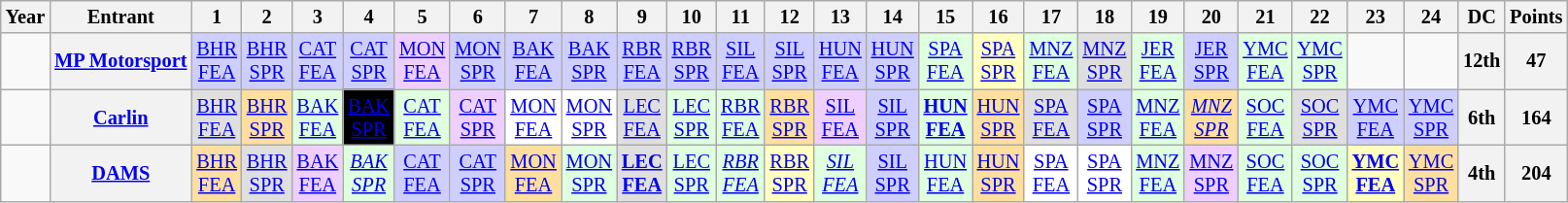<table class="wikitable" style="text-align:center; font-size:85%">
<tr>
<th>Year</th>
<th>Entrant</th>
<th>1</th>
<th>2</th>
<th>3</th>
<th>4</th>
<th>5</th>
<th>6</th>
<th>7</th>
<th>8</th>
<th>9</th>
<th>10</th>
<th>11</th>
<th>12</th>
<th>13</th>
<th>14</th>
<th>15</th>
<th>16</th>
<th>17</th>
<th>18</th>
<th>19</th>
<th>20</th>
<th>21</th>
<th>22</th>
<th>23</th>
<th>24</th>
<th>DC</th>
<th>Points</th>
</tr>
<tr>
<td></td>
<th nowrap><a href='#'>MP Motorsport</a></th>
<td style="background:#CFCFFF;"><a href='#'>BHR<br>FEA</a><br></td>
<td style="background:#CFCFFF;"><a href='#'>BHR<br>SPR</a><br></td>
<td style="background:#CFCFFF;"><a href='#'>CAT<br>FEA</a><br></td>
<td style="background:#CFCFFF;"><a href='#'>CAT<br>SPR</a><br></td>
<td style="background:#EFCFFF;"><a href='#'>MON<br>FEA</a><br></td>
<td style="background:#CFCFFF;"><a href='#'>MON<br>SPR</a><br></td>
<td style="background:#CFCFFF;"><a href='#'>BAK<br>FEA</a><br></td>
<td style="background:#CFCFFF;"><a href='#'>BAK<br>SPR</a><br></td>
<td style="background:#CFCFFF;"><a href='#'>RBR<br>FEA</a><br></td>
<td style="background:#CFCFFF;"><a href='#'>RBR<br>SPR</a><br></td>
<td style="background:#CFCFFF;"><a href='#'>SIL<br>FEA</a><br></td>
<td style="background:#CFCFFF;"><a href='#'>SIL<br>SPR</a><br></td>
<td style="background:#CFCFFF;"><a href='#'>HUN<br>FEA</a><br></td>
<td style="background:#CFCFFF;"><a href='#'>HUN<br>SPR</a><br></td>
<td style="background:#DFFFDF;"><a href='#'>SPA<br>FEA</a><br></td>
<td style="background:#FFFFBF;"><a href='#'>SPA<br>SPR</a><br></td>
<td style="background:#DFFFDF;"><a href='#'>MNZ<br>FEA</a><br></td>
<td style="background:#DFDFDF;"><a href='#'>MNZ<br>SPR</a><br></td>
<td style="background:#DFFFDF;"><a href='#'>JER<br>FEA</a><br></td>
<td style="background:#CFCFFF;"><a href='#'>JER<br>SPR</a><br></td>
<td style="background:#DFFFDF;"><a href='#'>YMC<br>FEA</a><br></td>
<td style="background:#DFFFDF;"><a href='#'>YMC<br>SPR</a><br></td>
<td></td>
<td></td>
<th>12th</th>
<th>47</th>
</tr>
<tr>
<td></td>
<th><a href='#'>Carlin</a></th>
<td style="background:#DFDFDF;"><a href='#'>BHR<br>FEA</a><br></td>
<td style="background:#FFDF9F;"><a href='#'>BHR<br>SPR</a><br></td>
<td style="background:#DFFFDF;"><a href='#'>BAK<br>FEA</a><br></td>
<td style="background:#000000; color:white"><a href='#'><span>BAK<br>SPR</span></a><br></td>
<td style="background:#DFFFDF;"><a href='#'>CAT<br>FEA</a><br></td>
<td style="background:#EFCFFF;"><a href='#'>CAT<br>SPR</a><br></td>
<td style="background:#FFFFFF;"><a href='#'>MON<br>FEA</a><br></td>
<td style="background:#FFFFFF;"><a href='#'>MON<br>SPR</a><br></td>
<td style="background:#DFDFDF;"><a href='#'>LEC<br>FEA</a><br></td>
<td style="background:#DFFFDF;"><a href='#'>LEC<br>SPR</a><br></td>
<td style="background:#DFFFDF;"><a href='#'>RBR<br>FEA</a><br></td>
<td style="background:#FFDF9F;"><a href='#'>RBR<br>SPR</a><br></td>
<td style="background:#EFCFFF;"><a href='#'>SIL<br>FEA</a><br></td>
<td style="background:#CFCFFF;"><a href='#'>SIL<br>SPR</a><br></td>
<td style="background:#DFFFDF;"><strong><a href='#'>HUN<br>FEA</a></strong><br></td>
<td style="background:#FFDF9F;"><a href='#'>HUN<br>SPR</a><br></td>
<td style="background:#DFDFDF;"><a href='#'>SPA<br>FEA</a><br></td>
<td style="background:#CFCFFF;"><a href='#'>SPA<br>SPR</a><br></td>
<td style="background:#DFFFDF;"><a href='#'>MNZ<br>FEA</a><br></td>
<td style="background:#FFDF9F;"><em><a href='#'>MNZ<br>SPR</a></em><br></td>
<td style="background:#DFFFDF;"><a href='#'>SOC<br>FEA</a><br></td>
<td style="background:#DFDFDF;"><a href='#'>SOC<br>SPR</a><br></td>
<td style="background:#CFCFFF;"><a href='#'>YMC<br>FEA</a><br></td>
<td style="background:#CFCFFF;"><a href='#'>YMC<br>SPR</a><br></td>
<th>6th</th>
<th>164</th>
</tr>
<tr>
<td></td>
<th><a href='#'>DAMS</a></th>
<td style="background:#FFDF9F;"><a href='#'>BHR<br>FEA</a><br></td>
<td style="background:#DFDFDF;"><a href='#'>BHR<br>SPR</a><br></td>
<td style="background:#EFCFFF;"><a href='#'>BAK<br>FEA</a><br></td>
<td style="background:#DFFFDF;"><em><a href='#'>BAK<br>SPR</a></em><br></td>
<td style="background:#CFCFFF;"><a href='#'>CAT<br>FEA</a><br></td>
<td style="background:#CFCFFF;"><a href='#'>CAT<br>SPR</a><br></td>
<td style="background:#FFDF9F;"><a href='#'>MON<br>FEA</a><br></td>
<td style="background:#DFFFDF;"><a href='#'>MON<br>SPR</a><br></td>
<td style="background:#DFDFDF;"><strong><a href='#'>LEC<br>FEA</a></strong><br></td>
<td style="background:#DFFFDF;"><a href='#'>LEC<br>SPR</a><br></td>
<td style="background:#DFFFDF;"><em><a href='#'>RBR<br>FEA</a></em><br></td>
<td style="background:#FFFFBF;"><a href='#'>RBR<br>SPR</a><br></td>
<td style="background:#DFFFDF;"><em><a href='#'>SIL<br>FEA</a></em><br></td>
<td style="background:#CFCFFF;"><a href='#'>SIL<br>SPR</a><br></td>
<td style="background:#DFFFDF;"><a href='#'>HUN<br>FEA</a><br></td>
<td style="background:#FFDF9F;"><a href='#'>HUN<br>SPR</a><br></td>
<td style="background:#FFFFFF;"><a href='#'>SPA<br>FEA</a><br></td>
<td style="background:#FFFFFF;"><a href='#'>SPA<br>SPR</a><br></td>
<td style="background:#DFFFDF;"><a href='#'>MNZ<br>FEA</a><br></td>
<td style="background:#EFCFFF;"><a href='#'>MNZ<br>SPR</a><br></td>
<td style="background:#DFFFDF;"><a href='#'>SOC<br>FEA</a><br></td>
<td style="background:#DFFFDF;"><a href='#'>SOC<br>SPR</a><br></td>
<td style="background:#FFFFBF;"><strong><a href='#'>YMC<br>FEA</a></strong><br></td>
<td style="background:#FFDF9F;"><a href='#'>YMC<br>SPR</a><br></td>
<th>4th</th>
<th>204</th>
</tr>
</table>
